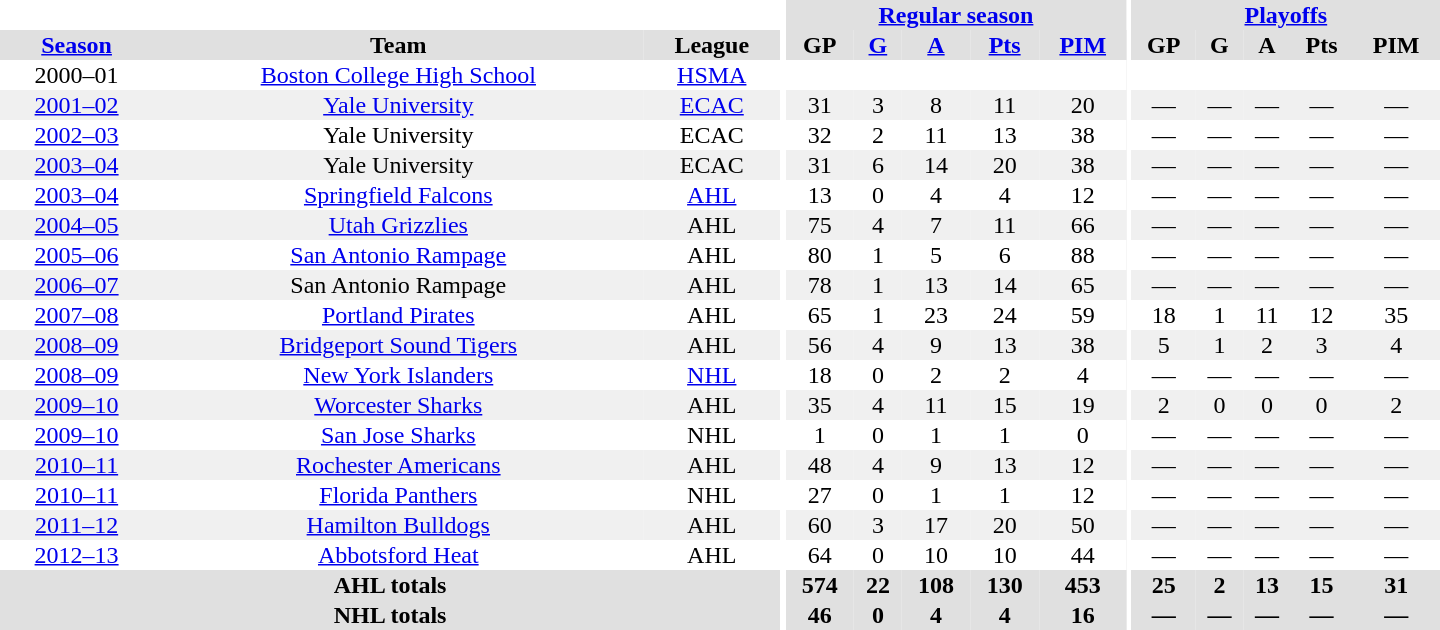<table border="0" cellpadding="1" cellspacing="0" style="text-align:center; width:60em">
<tr bgcolor="#e0e0e0">
<th colspan="3"  bgcolor="#ffffff"></th>
<th rowspan="99" bgcolor="#ffffff"></th>
<th colspan="5"><a href='#'>Regular season</a></th>
<th rowspan="99" bgcolor="#ffffff"></th>
<th colspan="5"><a href='#'>Playoffs</a></th>
</tr>
<tr bgcolor="#e0e0e0">
<th><a href='#'>Season</a></th>
<th>Team</th>
<th>League</th>
<th>GP</th>
<th><a href='#'>G</a></th>
<th><a href='#'>A</a></th>
<th><a href='#'>Pts</a></th>
<th><a href='#'>PIM</a></th>
<th>GP</th>
<th>G</th>
<th>A</th>
<th>Pts</th>
<th>PIM</th>
</tr>
<tr>
<td>2000–01</td>
<td><a href='#'>Boston College High School</a></td>
<td><a href='#'>HSMA</a></td>
</tr>
<tr bgcolor="#f0f0f0">
<td><a href='#'>2001–02</a></td>
<td><a href='#'>Yale University</a></td>
<td><a href='#'>ECAC</a></td>
<td>31</td>
<td>3</td>
<td>8</td>
<td>11</td>
<td>20</td>
<td>—</td>
<td>—</td>
<td>—</td>
<td>—</td>
<td>—</td>
</tr>
<tr>
<td><a href='#'>2002–03</a></td>
<td>Yale University</td>
<td>ECAC</td>
<td>32</td>
<td>2</td>
<td>11</td>
<td>13</td>
<td>38</td>
<td>—</td>
<td>—</td>
<td>—</td>
<td>—</td>
<td>—</td>
</tr>
<tr bgcolor="#f0f0f0">
<td><a href='#'>2003–04</a></td>
<td>Yale University</td>
<td>ECAC</td>
<td>31</td>
<td>6</td>
<td>14</td>
<td>20</td>
<td>38</td>
<td>—</td>
<td>—</td>
<td>—</td>
<td>—</td>
<td>—</td>
</tr>
<tr>
<td><a href='#'>2003–04</a></td>
<td><a href='#'>Springfield Falcons</a></td>
<td><a href='#'>AHL</a></td>
<td>13</td>
<td>0</td>
<td>4</td>
<td>4</td>
<td>12</td>
<td>—</td>
<td>—</td>
<td>—</td>
<td>—</td>
<td>—</td>
</tr>
<tr bgcolor="#f0f0f0">
<td><a href='#'>2004–05</a></td>
<td><a href='#'>Utah Grizzlies</a></td>
<td>AHL</td>
<td>75</td>
<td>4</td>
<td>7</td>
<td>11</td>
<td>66</td>
<td>—</td>
<td>—</td>
<td>—</td>
<td>—</td>
<td>—</td>
</tr>
<tr>
<td><a href='#'>2005–06</a></td>
<td><a href='#'>San Antonio Rampage</a></td>
<td>AHL</td>
<td>80</td>
<td>1</td>
<td>5</td>
<td>6</td>
<td>88</td>
<td>—</td>
<td>—</td>
<td>—</td>
<td>—</td>
<td>—</td>
</tr>
<tr bgcolor="#f0f0f0">
<td><a href='#'>2006–07</a></td>
<td>San Antonio Rampage</td>
<td>AHL</td>
<td>78</td>
<td>1</td>
<td>13</td>
<td>14</td>
<td>65</td>
<td>—</td>
<td>—</td>
<td>—</td>
<td>—</td>
<td>—</td>
</tr>
<tr>
<td><a href='#'>2007–08</a></td>
<td><a href='#'>Portland Pirates</a></td>
<td>AHL</td>
<td>65</td>
<td>1</td>
<td>23</td>
<td>24</td>
<td>59</td>
<td>18</td>
<td>1</td>
<td>11</td>
<td>12</td>
<td>35</td>
</tr>
<tr bgcolor="#f0f0f0">
<td><a href='#'>2008–09</a></td>
<td><a href='#'>Bridgeport Sound Tigers</a></td>
<td>AHL</td>
<td>56</td>
<td>4</td>
<td>9</td>
<td>13</td>
<td>38</td>
<td>5</td>
<td>1</td>
<td>2</td>
<td>3</td>
<td>4</td>
</tr>
<tr>
<td><a href='#'>2008–09</a></td>
<td><a href='#'>New York Islanders</a></td>
<td><a href='#'>NHL</a></td>
<td>18</td>
<td>0</td>
<td>2</td>
<td>2</td>
<td>4</td>
<td>—</td>
<td>—</td>
<td>—</td>
<td>—</td>
<td>—</td>
</tr>
<tr bgcolor="#f0f0f0">
<td><a href='#'>2009–10</a></td>
<td><a href='#'>Worcester Sharks</a></td>
<td>AHL</td>
<td>35</td>
<td>4</td>
<td>11</td>
<td>15</td>
<td>19</td>
<td>2</td>
<td>0</td>
<td>0</td>
<td>0</td>
<td>2</td>
</tr>
<tr>
<td><a href='#'>2009–10</a></td>
<td><a href='#'>San Jose Sharks</a></td>
<td>NHL</td>
<td>1</td>
<td>0</td>
<td>1</td>
<td>1</td>
<td>0</td>
<td>—</td>
<td>—</td>
<td>—</td>
<td>—</td>
<td>—</td>
</tr>
<tr bgcolor="#f0f0f0">
<td><a href='#'>2010–11</a></td>
<td><a href='#'>Rochester Americans</a></td>
<td>AHL</td>
<td>48</td>
<td>4</td>
<td>9</td>
<td>13</td>
<td>12</td>
<td>—</td>
<td>—</td>
<td>—</td>
<td>—</td>
<td>—</td>
</tr>
<tr>
<td><a href='#'>2010–11</a></td>
<td><a href='#'>Florida Panthers</a></td>
<td>NHL</td>
<td>27</td>
<td>0</td>
<td>1</td>
<td>1</td>
<td>12</td>
<td>—</td>
<td>—</td>
<td>—</td>
<td>—</td>
<td>—</td>
</tr>
<tr bgcolor="#f0f0f0">
<td><a href='#'>2011–12</a></td>
<td><a href='#'>Hamilton Bulldogs</a></td>
<td>AHL</td>
<td>60</td>
<td>3</td>
<td>17</td>
<td>20</td>
<td>50</td>
<td>—</td>
<td>—</td>
<td>—</td>
<td>—</td>
<td>—</td>
</tr>
<tr>
<td><a href='#'>2012–13</a></td>
<td><a href='#'>Abbotsford Heat</a></td>
<td>AHL</td>
<td>64</td>
<td>0</td>
<td>10</td>
<td>10</td>
<td>44</td>
<td>—</td>
<td>—</td>
<td>—</td>
<td>—</td>
<td>—</td>
</tr>
<tr bgcolor="#e0e0e0">
<th colspan="3">AHL totals</th>
<th>574</th>
<th>22</th>
<th>108</th>
<th>130</th>
<th>453</th>
<th>25</th>
<th>2</th>
<th>13</th>
<th>15</th>
<th>31</th>
</tr>
<tr bgcolor="#e0e0e0">
<th colspan="3">NHL totals</th>
<th>46</th>
<th>0</th>
<th>4</th>
<th>4</th>
<th>16</th>
<th>—</th>
<th>—</th>
<th>—</th>
<th>—</th>
<th>—</th>
</tr>
</table>
